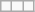<table class="wikitable">
<tr>
<td></td>
<td></td>
<td></td>
</tr>
</table>
